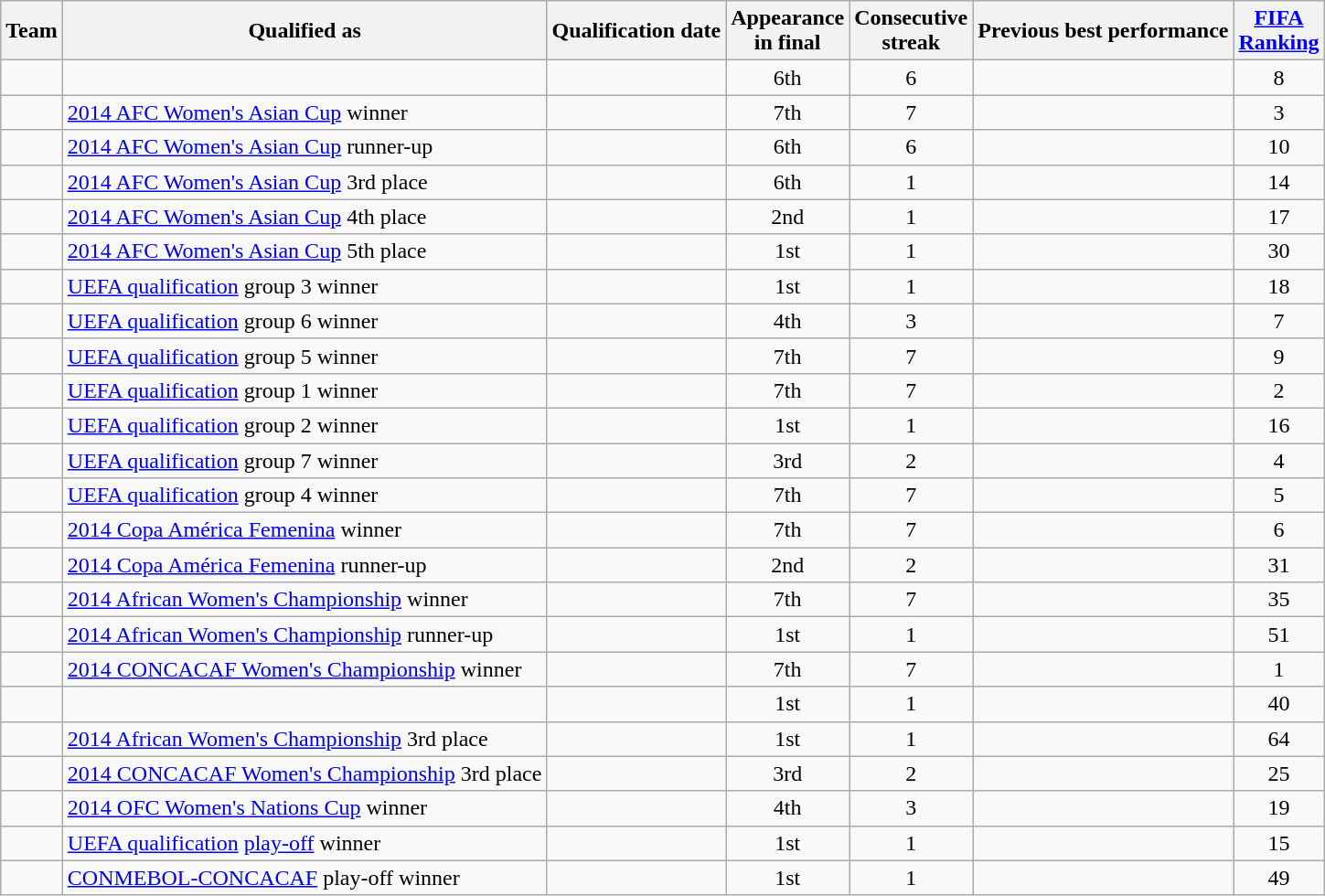<table class="wikitable sortable" style="text-align: center;">
<tr>
<th>Team</th>
<th>Qualified as</th>
<th>Qualification date</th>
<th>Appearance<br>in final</th>
<th>Consecutive<br>streak</th>
<th>Previous best performance</th>
<th><a href='#'>FIFA<br>Ranking</a></th>
</tr>
<tr>
<td align=left></td>
<td align=left></td>
<td></td>
<td>6th</td>
<td>6</td>
<td></td>
<td>8</td>
</tr>
<tr>
<td align=left></td>
<td align=left><a href='#'>2014 AFC Women's Asian Cup</a> winner</td>
<td></td>
<td>7th</td>
<td>7</td>
<td></td>
<td>3</td>
</tr>
<tr>
<td align=left></td>
<td align=left><a href='#'>2014 AFC Women's Asian Cup</a> runner-up</td>
<td></td>
<td>6th</td>
<td>6</td>
<td></td>
<td>10</td>
</tr>
<tr>
<td align=left></td>
<td align=left><a href='#'>2014 AFC Women's Asian Cup</a> 3rd place</td>
<td></td>
<td>6th</td>
<td>1</td>
<td></td>
<td>14</td>
</tr>
<tr>
<td align=left></td>
<td align=left><a href='#'>2014 AFC Women's Asian Cup</a> 4th place</td>
<td></td>
<td>2nd</td>
<td>1</td>
<td></td>
<td>17</td>
</tr>
<tr>
<td align=left></td>
<td align=left><a href='#'>2014 AFC Women's Asian Cup</a> 5th place</td>
<td></td>
<td>1st</td>
<td>1</td>
<td></td>
<td>30</td>
</tr>
<tr>
<td align=left></td>
<td align=left><a href='#'>UEFA qualification</a> group 3 winner</td>
<td></td>
<td>1st</td>
<td>1</td>
<td></td>
<td>18</td>
</tr>
<tr>
<td align=left></td>
<td align=left><a href='#'>UEFA qualification</a> group 6 winner</td>
<td></td>
<td>4th</td>
<td>3</td>
<td></td>
<td>7</td>
</tr>
<tr>
<td align=left></td>
<td align=left><a href='#'>UEFA qualification</a> group 5 winner</td>
<td></td>
<td>7th</td>
<td>7</td>
<td></td>
<td>9</td>
</tr>
<tr>
<td align=left></td>
<td align=left><a href='#'>UEFA qualification</a> group 1 winner</td>
<td></td>
<td>7th</td>
<td>7</td>
<td></td>
<td>2</td>
</tr>
<tr>
<td align=left></td>
<td align=left><a href='#'>UEFA qualification</a> group 2 winner</td>
<td></td>
<td>1st</td>
<td>1</td>
<td></td>
<td>16</td>
</tr>
<tr>
<td align=left></td>
<td align=left><a href='#'>UEFA qualification</a> group 7 winner</td>
<td></td>
<td>3rd</td>
<td>2</td>
<td></td>
<td>4</td>
</tr>
<tr>
<td align=left></td>
<td align=left><a href='#'>UEFA qualification</a> group 4 winner</td>
<td></td>
<td>7th</td>
<td>7</td>
<td></td>
<td>5</td>
</tr>
<tr>
<td align=left></td>
<td align=left><a href='#'>2014 Copa América Femenina</a> winner</td>
<td></td>
<td>7th</td>
<td>7</td>
<td></td>
<td>6</td>
</tr>
<tr>
<td align=left></td>
<td align=left><a href='#'>2014 Copa América Femenina</a> runner-up</td>
<td></td>
<td>2nd</td>
<td>2</td>
<td></td>
<td>31</td>
</tr>
<tr>
<td align=left></td>
<td align=left><a href='#'>2014 African Women's Championship</a> winner</td>
<td></td>
<td>7th</td>
<td>7</td>
<td></td>
<td>35</td>
</tr>
<tr>
<td align=left></td>
<td align=left><a href='#'>2014 African Women's Championship</a> runner-up</td>
<td></td>
<td>1st</td>
<td>1</td>
<td></td>
<td>51</td>
</tr>
<tr>
<td align=left></td>
<td align=left><a href='#'>2014 CONCACAF Women's Championship</a> winner</td>
<td></td>
<td>7th</td>
<td>7</td>
<td></td>
<td>1</td>
</tr>
<tr>
<td align=left></td>
<td align=left></td>
<td></td>
<td>1st</td>
<td>1</td>
<td></td>
<td>40</td>
</tr>
<tr>
<td align=left></td>
<td align=left><a href='#'>2014 African Women's Championship</a> 3rd place</td>
<td></td>
<td>1st</td>
<td>1</td>
<td></td>
<td>64</td>
</tr>
<tr>
<td align=left></td>
<td align=left><a href='#'>2014 CONCACAF Women's Championship</a> 3rd place</td>
<td></td>
<td>3rd</td>
<td>2</td>
<td></td>
<td>25</td>
</tr>
<tr>
<td align=left></td>
<td align=left><a href='#'>2014 OFC Women's Nations Cup</a> winner</td>
<td></td>
<td>4th</td>
<td>3</td>
<td></td>
<td>19</td>
</tr>
<tr>
<td align=left></td>
<td align=left><a href='#'>UEFA qualification</a> <a href='#'>play-off</a> winner</td>
<td></td>
<td>1st</td>
<td>1</td>
<td></td>
<td>15</td>
</tr>
<tr>
<td align=left></td>
<td align=left><a href='#'>CONMEBOL-CONCACAF</a> play-off winner</td>
<td></td>
<td>1st</td>
<td>1</td>
<td></td>
<td>49</td>
</tr>
</table>
